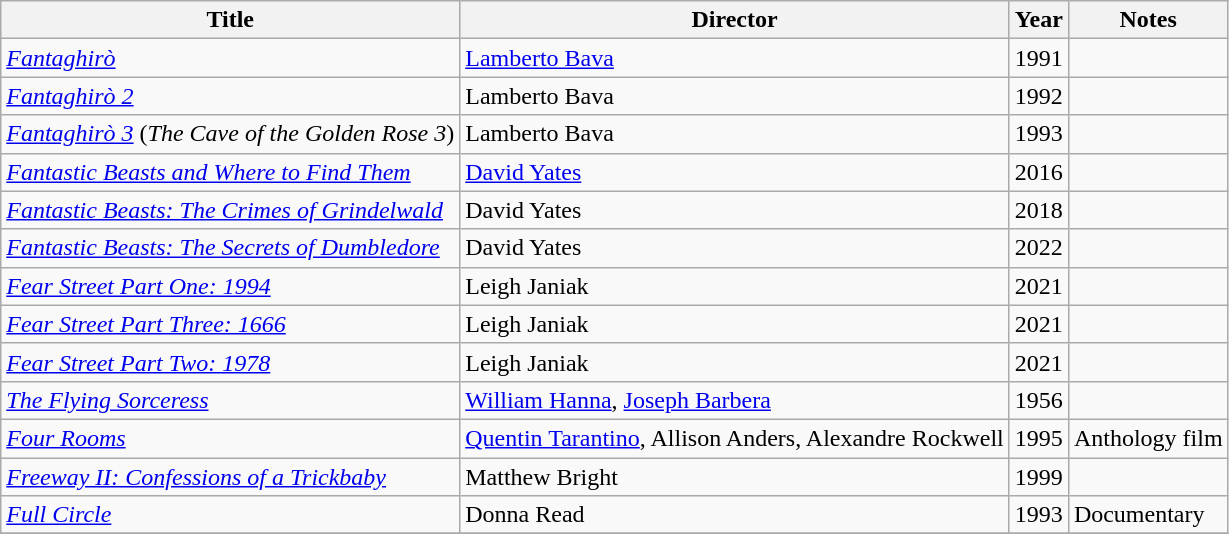<table class="wikitable">
<tr>
<th>Title</th>
<th>Director</th>
<th>Year</th>
<th>Notes</th>
</tr>
<tr>
<td><em><a href='#'>Fantaghirò</a></em></td>
<td><a href='#'>Lamberto Bava</a></td>
<td>1991</td>
<td></td>
</tr>
<tr>
<td><em><a href='#'>Fantaghirò 2</a></em></td>
<td>Lamberto Bava</td>
<td>1992</td>
<td></td>
</tr>
<tr>
<td><em><a href='#'>Fantaghirò 3</a></em> (<em>The Cave of the Golden Rose 3</em>)</td>
<td>Lamberto Bava</td>
<td>1993</td>
<td></td>
</tr>
<tr>
<td><em><a href='#'>Fantastic Beasts and Where to Find Them</a></em></td>
<td><a href='#'>David Yates</a></td>
<td>2016</td>
<td></td>
</tr>
<tr>
<td><em><a href='#'>Fantastic Beasts: The Crimes of Grindelwald</a></em></td>
<td>David Yates</td>
<td>2018</td>
<td></td>
</tr>
<tr>
<td><em><a href='#'>Fantastic Beasts: The Secrets of Dumbledore</a></em></td>
<td>David Yates</td>
<td>2022</td>
<td></td>
</tr>
<tr>
<td><em><a href='#'>Fear Street Part One: 1994</a></em></td>
<td>Leigh Janiak</td>
<td>2021</td>
<td></td>
</tr>
<tr>
<td><em><a href='#'>Fear Street Part Three: 1666</a></em></td>
<td>Leigh Janiak</td>
<td>2021</td>
<td></td>
</tr>
<tr>
<td><em><a href='#'>Fear Street Part Two: 1978</a></em></td>
<td>Leigh Janiak</td>
<td>2021</td>
<td></td>
</tr>
<tr>
<td><em><a href='#'>The Flying Sorceress</a></em></td>
<td><a href='#'>William Hanna</a>, <a href='#'>Joseph Barbera</a></td>
<td>1956</td>
<td></td>
</tr>
<tr>
<td><em><a href='#'>Four Rooms</a></em></td>
<td><a href='#'>Quentin Tarantino</a>, Allison Anders, Alexandre Rockwell</td>
<td>1995</td>
<td>Anthology film</td>
</tr>
<tr>
<td><em><a href='#'>Freeway II: Confessions of a Trickbaby</a></em></td>
<td>Matthew Bright</td>
<td>1999</td>
<td></td>
</tr>
<tr>
<td><em><a href='#'>Full Circle</a></em></td>
<td>Donna Read</td>
<td>1993</td>
<td>Documentary</td>
</tr>
<tr>
</tr>
</table>
